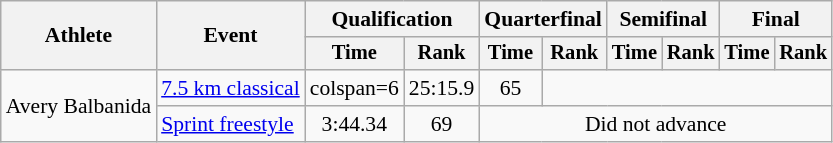<table class="wikitable" style="font-size:90%">
<tr>
<th rowspan="2">Athlete</th>
<th rowspan="2">Event</th>
<th colspan="2">Qualification</th>
<th colspan="2">Quarterfinal</th>
<th colspan="2">Semifinal</th>
<th colspan="2">Final</th>
</tr>
<tr style="font-size:95%">
<th>Time</th>
<th>Rank</th>
<th>Time</th>
<th>Rank</th>
<th>Time</th>
<th>Rank</th>
<th>Time</th>
<th>Rank</th>
</tr>
<tr align=center>
<td align=left rowspan=2>Avery Balbanida</td>
<td align=left><a href='#'>7.5 km classical</a></td>
<td>colspan=6</td>
<td>25:15.9</td>
<td>65</td>
</tr>
<tr align=center>
<td align=left><a href='#'>Sprint freestyle</a></td>
<td>3:44.34</td>
<td>69</td>
<td colspan=6>Did not advance</td>
</tr>
</table>
